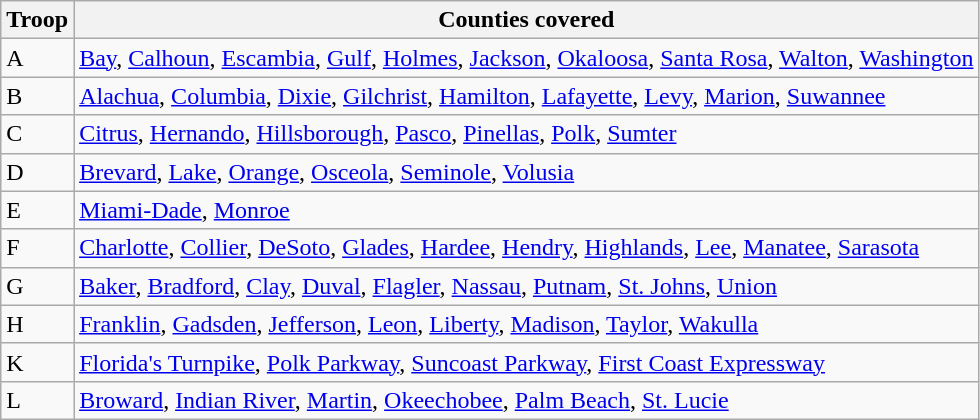<table class="wikitable sortable" style="text-align:left; font-size:100%;">
<tr>
<th>Troop</th>
<th>Counties covered</th>
</tr>
<tr>
<td>A</td>
<td><a href='#'>Bay</a>, <a href='#'>Calhoun</a>, <a href='#'>Escambia</a>, <a href='#'>Gulf</a>, <a href='#'>Holmes</a>, <a href='#'>Jackson</a>, <a href='#'>Okaloosa</a>, <a href='#'>Santa Rosa</a>, <a href='#'>Walton</a>, <a href='#'>Washington</a></td>
</tr>
<tr>
<td>B</td>
<td><a href='#'>Alachua</a>, <a href='#'>Columbia</a>, <a href='#'>Dixie</a>, <a href='#'>Gilchrist</a>, <a href='#'>Hamilton</a>, <a href='#'>Lafayette</a>, <a href='#'>Levy</a>, <a href='#'>Marion</a>, <a href='#'>Suwannee</a></td>
</tr>
<tr>
<td>C</td>
<td><a href='#'>Citrus</a>, <a href='#'>Hernando</a>, <a href='#'>Hillsborough</a>, <a href='#'>Pasco</a>, <a href='#'>Pinellas</a>, <a href='#'>Polk</a>, <a href='#'>Sumter</a></td>
</tr>
<tr>
<td>D</td>
<td><a href='#'>Brevard</a>, <a href='#'>Lake</a>, <a href='#'>Orange</a>, <a href='#'>Osceola</a>, <a href='#'>Seminole</a>, <a href='#'>Volusia</a></td>
</tr>
<tr>
<td>E</td>
<td><a href='#'>Miami-Dade</a>, <a href='#'>Monroe</a></td>
</tr>
<tr>
<td>F</td>
<td><a href='#'>Charlotte</a>, <a href='#'>Collier</a>, <a href='#'>DeSoto</a>, <a href='#'>Glades</a>, <a href='#'>Hardee</a>, <a href='#'>Hendry</a>, <a href='#'>Highlands</a>, <a href='#'>Lee</a>, <a href='#'>Manatee</a>, <a href='#'>Sarasota</a></td>
</tr>
<tr>
<td>G</td>
<td><a href='#'>Baker</a>, <a href='#'>Bradford</a>, <a href='#'>Clay</a>, <a href='#'>Duval</a>, <a href='#'>Flagler</a>, <a href='#'>Nassau</a>, <a href='#'>Putnam</a>, <a href='#'>St. Johns</a>, <a href='#'>Union</a></td>
</tr>
<tr>
<td>H</td>
<td><a href='#'>Franklin</a>, <a href='#'>Gadsden</a>, <a href='#'>Jefferson</a>, <a href='#'>Leon</a>, <a href='#'>Liberty</a>, <a href='#'>Madison</a>, <a href='#'>Taylor</a>, <a href='#'>Wakulla</a></td>
</tr>
<tr>
<td>K</td>
<td><a href='#'>Florida's Turnpike</a>, <a href='#'>Polk Parkway</a>, <a href='#'>Suncoast Parkway</a>, <a href='#'>First Coast Expressway</a></td>
</tr>
<tr>
<td>L</td>
<td><a href='#'>Broward</a>, <a href='#'>Indian River</a>, <a href='#'>Martin</a>, <a href='#'>Okeechobee</a>, <a href='#'>Palm Beach</a>, <a href='#'>St. Lucie</a></td>
</tr>
</table>
